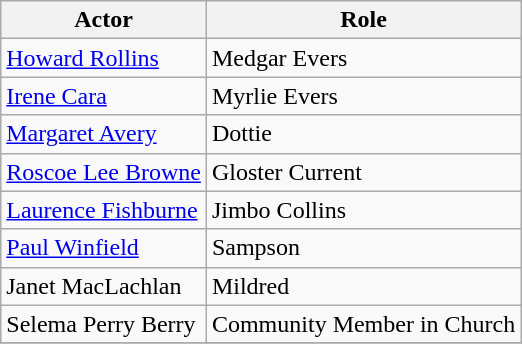<table class="wikitable">
<tr>
<th>Actor</th>
<th>Role</th>
</tr>
<tr>
<td><a href='#'>Howard Rollins</a></td>
<td>Medgar Evers</td>
</tr>
<tr>
<td><a href='#'>Irene Cara</a></td>
<td>Myrlie Evers</td>
</tr>
<tr>
<td><a href='#'>Margaret Avery</a></td>
<td>Dottie</td>
</tr>
<tr>
<td><a href='#'>Roscoe Lee Browne</a></td>
<td>Gloster Current</td>
</tr>
<tr>
<td><a href='#'>Laurence Fishburne</a></td>
<td>Jimbo Collins</td>
</tr>
<tr>
<td><a href='#'>Paul Winfield</a></td>
<td>Sampson</td>
</tr>
<tr>
<td>Janet MacLachlan</td>
<td>Mildred</td>
</tr>
<tr>
<td>Selema Perry Berry</td>
<td>Community Member in Church</td>
</tr>
<tr>
</tr>
</table>
